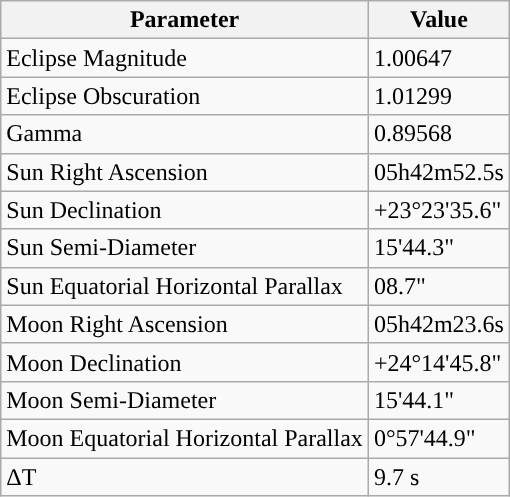<table class="wikitable">
<tr>
<th>Parameter</th>
<th>Value</th>
</tr>
<tr>
<td>Eclipse Magnitude</td>
<td>1.00647</td>
</tr>
<tr>
<td>Eclipse Obscuration</td>
<td>1.01299</td>
</tr>
<tr>
<td>Gamma</td>
<td>0.89568</td>
</tr>
<tr>
<td>Sun Right Ascension</td>
<td>05h42m52.5s</td>
</tr>
<tr>
<td>Sun Declination</td>
<td>+23°23'35.6"</td>
</tr>
<tr>
<td>Sun Semi-Diameter</td>
<td>15'44.3"</td>
</tr>
<tr>
<td>Sun Equatorial Horizontal Parallax</td>
<td>08.7"</td>
</tr>
<tr>
<td>Moon Right Ascension</td>
<td>05h42m23.6s</td>
</tr>
<tr>
<td>Moon Declination</td>
<td>+24°14'45.8"</td>
</tr>
<tr>
<td>Moon Semi-Diameter</td>
<td>15'44.1"</td>
</tr>
<tr>
<td>Moon Equatorial Horizontal Parallax</td>
<td>0°57'44.9"</td>
</tr>
<tr>
<td>ΔT</td>
<td>9.7 s</td>
</tr>
</table>
